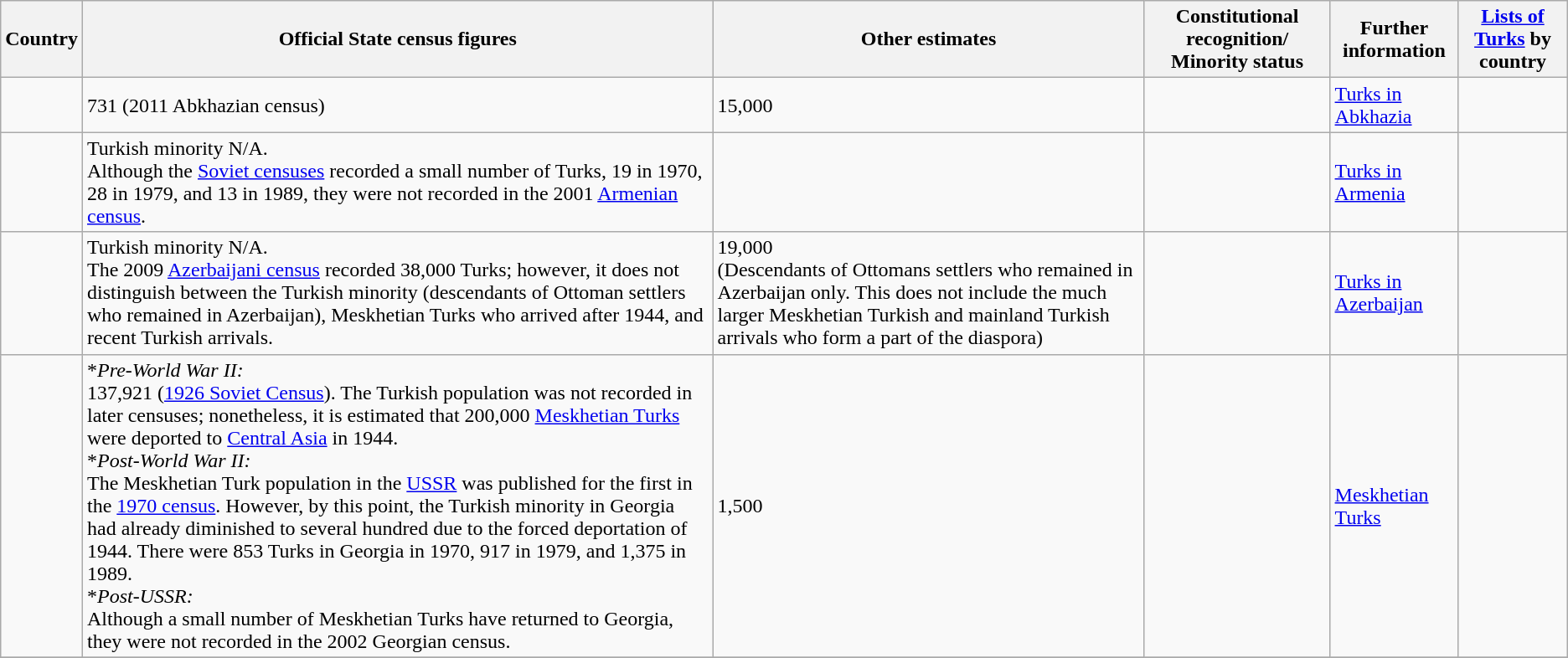<table class="wikitable sortable">
<tr>
<th>Country</th>
<th>Official State census figures</th>
<th>Other estimates</th>
<th>Constitutional recognition/ Minority status</th>
<th>Further information</th>
<th><a href='#'>Lists of Turks</a> by country</th>
</tr>
<tr>
<td></td>
<td>731 (2011 Abkhazian census)</td>
<td>15,000</td>
<td></td>
<td><a href='#'>Turks in Abkhazia</a></td>
<td></td>
</tr>
<tr>
<td></td>
<td>Turkish minority N/A. <br> Although the <a href='#'>Soviet censuses</a> recorded a small number of Turks, 19 in 1970, 28 in 1979, and 13 in 1989, they were not recorded in the 2001 <a href='#'>Armenian census</a>.</td>
<td></td>
<td></td>
<td><a href='#'>Turks in Armenia</a></td>
<td></td>
</tr>
<tr>
<td></td>
<td>Turkish minority N/A. <br> The 2009 <a href='#'>Azerbaijani census</a> recorded 38,000 Turks; however, it does not distinguish between the Turkish minority (descendants of Ottoman settlers who remained in Azerbaijan), Meskhetian Turks who arrived after 1944, and recent Turkish arrivals.</td>
<td>19,000 <br>(Descendants of Ottomans settlers who remained in Azerbaijan only. This does not include the much larger Meskhetian Turkish and mainland Turkish arrivals who form a part of the diaspora)</td>
<td></td>
<td><a href='#'>Turks in Azerbaijan</a></td>
<td></td>
</tr>
<tr>
<td></td>
<td>*<em>Pre-World War II:</em><br> 137,921 (<a href='#'>1926 Soviet Census</a>). The Turkish population was not recorded in later censuses; nonetheless, it is estimated that 200,000 <a href='#'>Meskhetian Turks</a> were deported to <a href='#'>Central Asia</a> in 1944. <br> *<em>Post-World War II:</em><br> The Meskhetian Turk population in the <a href='#'>USSR</a> was published for the first in the <a href='#'>1970 census</a>. However, by this point, the Turkish minority in Georgia had already diminished to several hundred due to the forced deportation of 1944. There were 853 Turks in Georgia in 1970, 917 in 1979, and 1,375 in 1989. <br> *<em>Post-USSR:</em><br> Although a small number of Meskhetian Turks have returned to Georgia, they were not recorded in the 2002 Georgian census.</td>
<td>1,500</td>
<td></td>
<td><a href='#'>Meskhetian Turks</a></td>
<td></td>
</tr>
<tr>
</tr>
</table>
